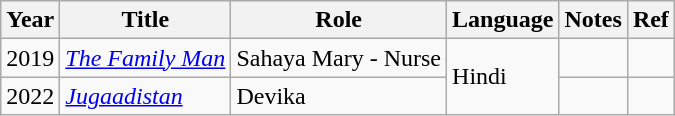<table class="wikitable plainrowheaders sortable">
<tr>
<th>Year</th>
<th>Title</th>
<th>Role</th>
<th>Language</th>
<th>Notes</th>
<th>Ref</th>
</tr>
<tr>
<td>2019</td>
<td><em><a href='#'>The Family Man</a></em></td>
<td>Sahaya Mary - Nurse</td>
<td rowspan="2">Hindi</td>
<td></td>
<td></td>
</tr>
<tr>
<td>2022</td>
<td><em><a href='#'>Jugaadistan</a></em></td>
<td>Devika</td>
<td></td>
<td></td>
</tr>
</table>
